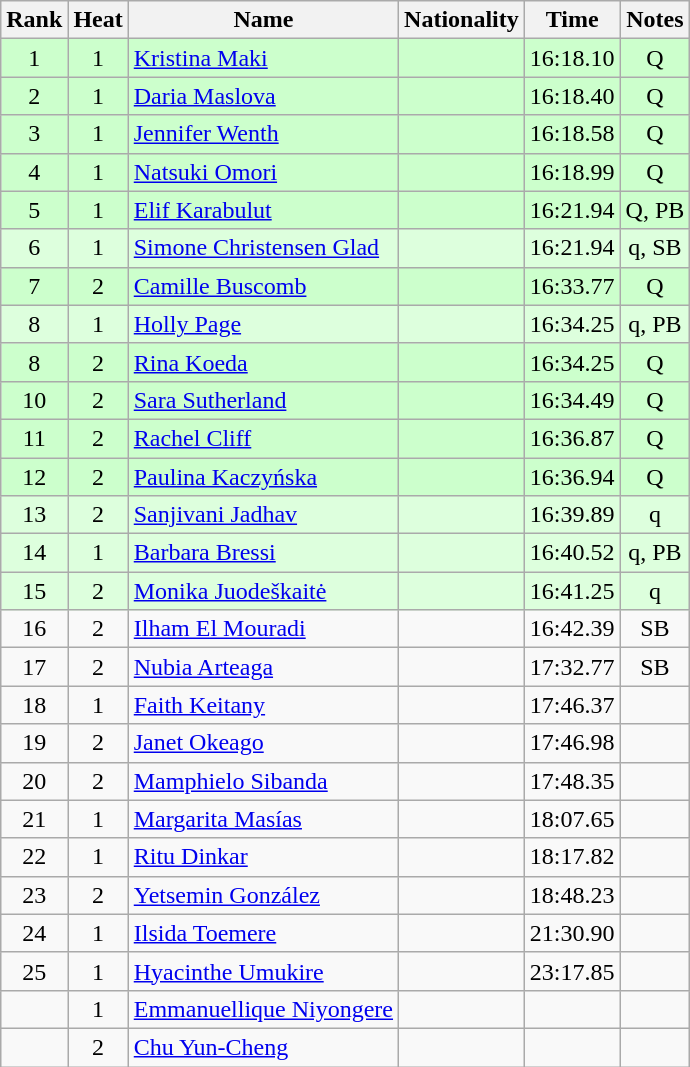<table class="wikitable sortable" style="text-align:center">
<tr>
<th>Rank</th>
<th>Heat</th>
<th>Name</th>
<th>Nationality</th>
<th>Time</th>
<th>Notes</th>
</tr>
<tr bgcolor=ccffcc>
<td>1</td>
<td>1</td>
<td align=left><a href='#'>Kristina Maki</a></td>
<td align=left></td>
<td>16:18.10</td>
<td>Q</td>
</tr>
<tr bgcolor=ccffcc>
<td>2</td>
<td>1</td>
<td align=left><a href='#'>Daria Maslova</a></td>
<td align=left></td>
<td>16:18.40</td>
<td>Q</td>
</tr>
<tr bgcolor=ccffcc>
<td>3</td>
<td>1</td>
<td align=left><a href='#'>Jennifer Wenth</a></td>
<td align=left></td>
<td>16:18.58</td>
<td>Q</td>
</tr>
<tr bgcolor=ccffcc>
<td>4</td>
<td>1</td>
<td align=left><a href='#'>Natsuki Omori</a></td>
<td align=left></td>
<td>16:18.99</td>
<td>Q</td>
</tr>
<tr bgcolor=ccffcc>
<td>5</td>
<td>1</td>
<td align=left><a href='#'>Elif Karabulut</a></td>
<td align=left></td>
<td>16:21.94</td>
<td>Q, PB</td>
</tr>
<tr bgcolor=ddffdd>
<td>6</td>
<td>1</td>
<td align=left><a href='#'>Simone Christensen Glad</a></td>
<td align=left></td>
<td>16:21.94</td>
<td>q, SB</td>
</tr>
<tr bgcolor=ccffcc>
<td>7</td>
<td>2</td>
<td align=left><a href='#'>Camille Buscomb</a></td>
<td align=left></td>
<td>16:33.77</td>
<td>Q</td>
</tr>
<tr bgcolor=ddffdd>
<td>8</td>
<td>1</td>
<td align=left><a href='#'>Holly Page</a></td>
<td align=left></td>
<td>16:34.25</td>
<td>q, PB</td>
</tr>
<tr bgcolor=ccffcc>
<td>8</td>
<td>2</td>
<td align=left><a href='#'>Rina Koeda</a></td>
<td align=left></td>
<td>16:34.25</td>
<td>Q</td>
</tr>
<tr bgcolor=ccffcc>
<td>10</td>
<td>2</td>
<td align=left><a href='#'>Sara Sutherland</a></td>
<td align=left></td>
<td>16:34.49</td>
<td>Q</td>
</tr>
<tr bgcolor=ccffcc>
<td>11</td>
<td>2</td>
<td align=left><a href='#'>Rachel Cliff</a></td>
<td align=left></td>
<td>16:36.87</td>
<td>Q</td>
</tr>
<tr bgcolor=ccffcc>
<td>12</td>
<td>2</td>
<td align=left><a href='#'>Paulina Kaczyńska</a></td>
<td align=left></td>
<td>16:36.94</td>
<td>Q</td>
</tr>
<tr bgcolor=ddffdd>
<td>13</td>
<td>2</td>
<td align=left><a href='#'>Sanjivani Jadhav</a></td>
<td align=left></td>
<td>16:39.89</td>
<td>q</td>
</tr>
<tr bgcolor=ddffdd>
<td>14</td>
<td>1</td>
<td align=left><a href='#'>Barbara Bressi</a></td>
<td align=left></td>
<td>16:40.52</td>
<td>q, PB</td>
</tr>
<tr bgcolor=ddffdd>
<td>15</td>
<td>2</td>
<td align=left><a href='#'>Monika Juodeškaitė</a></td>
<td align=left></td>
<td>16:41.25</td>
<td>q</td>
</tr>
<tr>
<td>16</td>
<td>2</td>
<td align=left><a href='#'>Ilham El Mouradi</a></td>
<td align=left></td>
<td>16:42.39</td>
<td>SB</td>
</tr>
<tr>
<td>17</td>
<td>2</td>
<td align=left><a href='#'>Nubia Arteaga</a></td>
<td align=left></td>
<td>17:32.77</td>
<td>SB</td>
</tr>
<tr>
<td>18</td>
<td>1</td>
<td align=left><a href='#'>Faith Keitany</a></td>
<td align=left></td>
<td>17:46.37</td>
<td></td>
</tr>
<tr>
<td>19</td>
<td>2</td>
<td align=left><a href='#'>Janet Okeago</a></td>
<td align=left></td>
<td>17:46.98</td>
<td></td>
</tr>
<tr>
<td>20</td>
<td>2</td>
<td align=left><a href='#'>Mamphielo Sibanda</a></td>
<td align=left></td>
<td>17:48.35</td>
<td></td>
</tr>
<tr>
<td>21</td>
<td>1</td>
<td align=left><a href='#'>Margarita Masías</a></td>
<td align=left></td>
<td>18:07.65</td>
<td></td>
</tr>
<tr>
<td>22</td>
<td>1</td>
<td align=left><a href='#'>Ritu Dinkar</a></td>
<td align=left></td>
<td>18:17.82</td>
<td></td>
</tr>
<tr>
<td>23</td>
<td>2</td>
<td align=left><a href='#'>Yetsemin González</a></td>
<td align=left></td>
<td>18:48.23</td>
<td></td>
</tr>
<tr>
<td>24</td>
<td>1</td>
<td align=left><a href='#'>Ilsida Toemere</a></td>
<td align=left></td>
<td>21:30.90</td>
<td></td>
</tr>
<tr>
<td>25</td>
<td>1</td>
<td align=left><a href='#'>Hyacinthe Umukire</a></td>
<td align=left></td>
<td>23:17.85</td>
<td></td>
</tr>
<tr>
<td></td>
<td>1</td>
<td align=left><a href='#'>Emmanuellique Niyongere</a></td>
<td align=left></td>
<td></td>
<td></td>
</tr>
<tr>
<td></td>
<td>2</td>
<td align=left><a href='#'>Chu Yun-Cheng</a></td>
<td align=left></td>
<td></td>
<td></td>
</tr>
</table>
